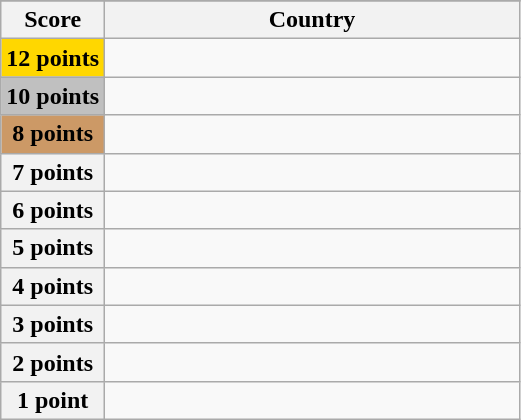<table class="wikitable">
<tr>
</tr>
<tr>
<th scope="col" width="20%">Score</th>
<th scope="col">Country</th>
</tr>
<tr>
<th scope="row" style="background:gold">12 points</th>
<td></td>
</tr>
<tr>
<th scope="row" style="background:silver">10 points</th>
<td></td>
</tr>
<tr>
<th scope="row" style="background:#CC9966">8 points</th>
<td></td>
</tr>
<tr>
<th scope="row">7 points</th>
<td></td>
</tr>
<tr>
<th scope="row">6 points</th>
<td></td>
</tr>
<tr>
<th scope="row">5 points</th>
<td></td>
</tr>
<tr>
<th scope="row">4 points</th>
<td></td>
</tr>
<tr>
<th scope="row">3 points</th>
<td></td>
</tr>
<tr>
<th scope="row">2 points</th>
<td></td>
</tr>
<tr>
<th scope="row">1 point</th>
<td></td>
</tr>
</table>
